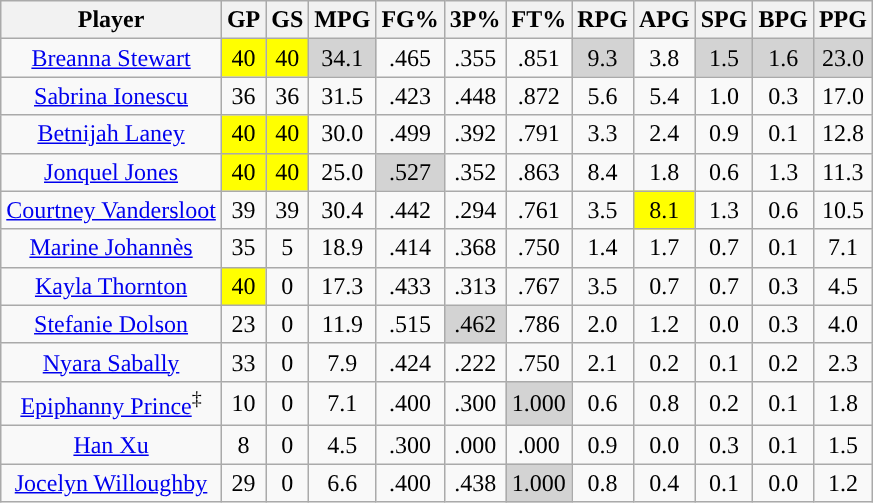<table class="wikitable sortable" style="text-align:center;">
<tr>
<th>Player</th>
<th>GP</th>
<th>GS</th>
<th>MPG</th>
<th>FG%</th>
<th>3P%</th>
<th>FT%</th>
<th>RPG</th>
<th>APG</th>
<th>SPG</th>
<th>BPG</th>
<th>PPG</th>
</tr>
<tr>
<td><a href='#'>Breanna Stewart</a></td>
<td style="background:yellow;">40</td>
<td style="background:yellow;">40</td>
<td style="background:#D3D3D3;">34.1</td>
<td>.465</td>
<td>.355</td>
<td>.851</td>
<td style="background:#D3D3D3;">9.3</td>
<td>3.8</td>
<td style="background:#D3D3D3;">1.5</td>
<td style="background:#D3D3D3;">1.6</td>
<td style="background:#D3D3D3;">23.0</td>
</tr>
<tr>
<td><a href='#'>Sabrina Ionescu</a></td>
<td>36</td>
<td>36</td>
<td>31.5</td>
<td>.423</td>
<td>.448</td>
<td>.872</td>
<td>5.6</td>
<td>5.4</td>
<td>1.0</td>
<td>0.3</td>
<td>17.0</td>
</tr>
<tr>
<td><a href='#'>Betnijah Laney</a></td>
<td style="background:yellow;">40</td>
<td style="background:yellow;">40</td>
<td>30.0</td>
<td>.499</td>
<td>.392</td>
<td>.791</td>
<td>3.3</td>
<td>2.4</td>
<td>0.9</td>
<td>0.1</td>
<td>12.8</td>
</tr>
<tr>
<td><a href='#'>Jonquel Jones</a></td>
<td style="background:yellow;">40</td>
<td style="background:yellow;">40</td>
<td>25.0</td>
<td style="background:#D3D3D3;">.527</td>
<td>.352</td>
<td>.863</td>
<td>8.4</td>
<td>1.8</td>
<td>0.6</td>
<td>1.3</td>
<td>11.3</td>
</tr>
<tr>
<td><a href='#'>Courtney Vandersloot</a></td>
<td>39</td>
<td>39</td>
<td>30.4</td>
<td>.442</td>
<td>.294</td>
<td>.761</td>
<td>3.5</td>
<td style="background:yellow;">8.1</td>
<td>1.3</td>
<td>0.6</td>
<td>10.5</td>
</tr>
<tr>
<td><a href='#'>Marine Johannès</a></td>
<td>35</td>
<td>5</td>
<td>18.9</td>
<td>.414</td>
<td>.368</td>
<td>.750</td>
<td>1.4</td>
<td>1.7</td>
<td>0.7</td>
<td>0.1</td>
<td>7.1</td>
</tr>
<tr>
<td><a href='#'>Kayla Thornton</a></td>
<td style="background:yellow;">40</td>
<td>0</td>
<td>17.3</td>
<td>.433</td>
<td>.313</td>
<td>.767</td>
<td>3.5</td>
<td>0.7</td>
<td>0.7</td>
<td>0.3</td>
<td>4.5</td>
</tr>
<tr>
<td><a href='#'>Stefanie Dolson</a></td>
<td>23</td>
<td>0</td>
<td>11.9</td>
<td>.515</td>
<td style="background:#D3D3D3;">.462</td>
<td>.786</td>
<td>2.0</td>
<td>1.2</td>
<td>0.0</td>
<td>0.3</td>
<td>4.0</td>
</tr>
<tr>
<td><a href='#'>Nyara Sabally</a></td>
<td>33</td>
<td>0</td>
<td>7.9</td>
<td>.424</td>
<td>.222</td>
<td>.750</td>
<td>2.1</td>
<td>0.2</td>
<td>0.1</td>
<td>0.2</td>
<td>2.3</td>
</tr>
<tr>
<td><a href='#'>Epiphanny Prince</a><sup>‡</sup></td>
<td>10</td>
<td>0</td>
<td>7.1</td>
<td>.400</td>
<td>.300</td>
<td style="background:#D3D3D3;">1.000</td>
<td>0.6</td>
<td>0.8</td>
<td>0.2</td>
<td>0.1</td>
<td>1.8</td>
</tr>
<tr>
<td><a href='#'>Han Xu</a></td>
<td>8</td>
<td>0</td>
<td>4.5</td>
<td>.300</td>
<td>.000</td>
<td>.000</td>
<td>0.9</td>
<td>0.0</td>
<td>0.3</td>
<td>0.1</td>
<td>1.5</td>
</tr>
<tr>
<td><a href='#'>Jocelyn Willoughby</a></td>
<td>29</td>
<td>0</td>
<td>6.6</td>
<td>.400</td>
<td>.438</td>
<td style="background:#D3D3D3;">1.000</td>
<td>0.8</td>
<td>0.4</td>
<td>0.1</td>
<td>0.0</td>
<td>1.2</td>
</tr>
</table>
